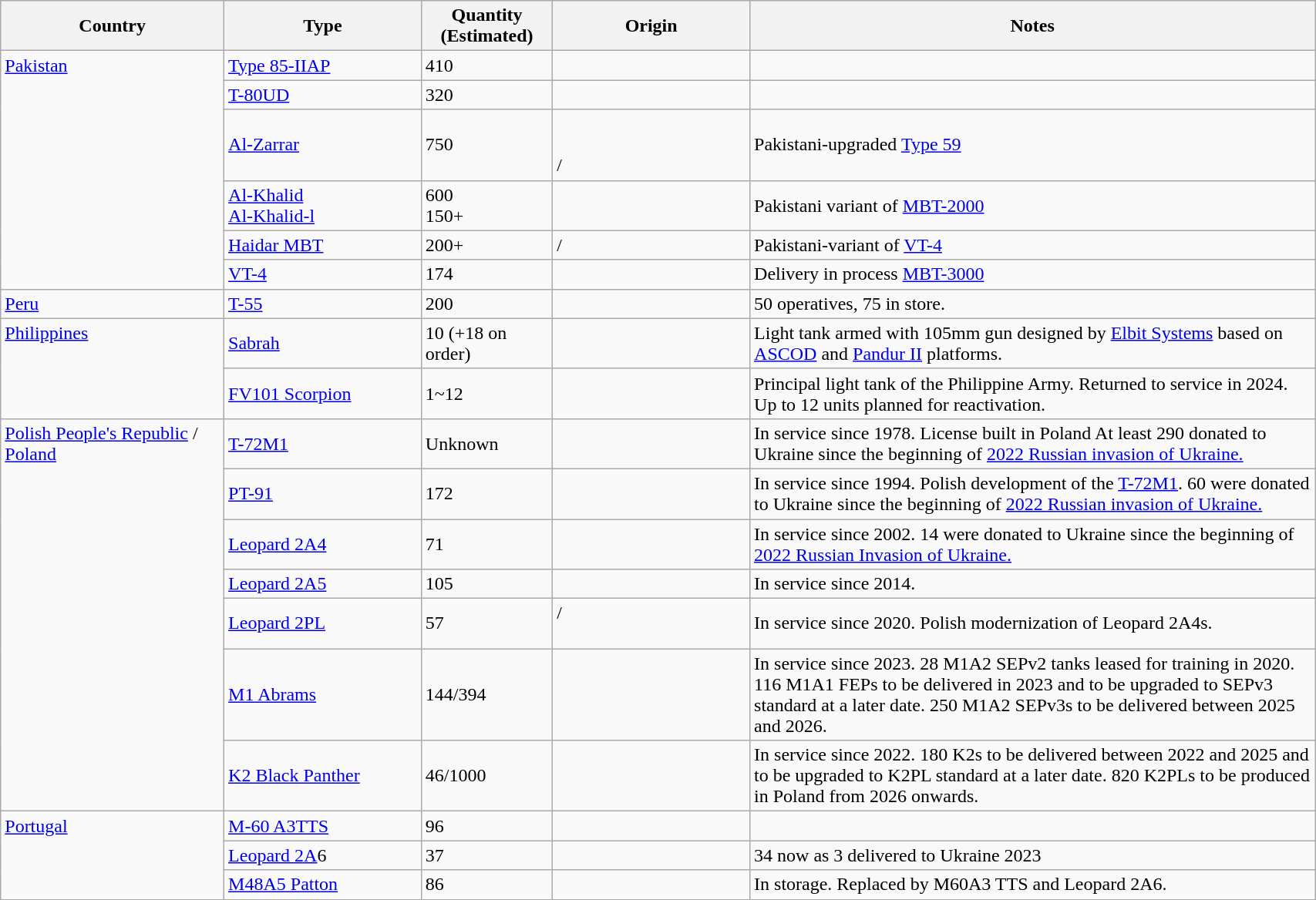<table class="wikitable" Width="90%">
<tr>
<th width="17%">Country</th>
<th width="15%">Type</th>
<th width="10%">Quantity (Estimated)</th>
<th width="15%">Origin</th>
<th>Notes</th>
</tr>
<tr>
<td rowspan="6" valign="top"><a href='#'>Pakistan</a></td>
<td><a href='#'>Type 85-IIAP</a></td>
<td>410</td>
<td></td>
<td></td>
</tr>
<tr>
<td><a href='#'>T-80UD</a></td>
<td>320</td>
<td></td>
<td></td>
</tr>
<tr>
<td><a href='#'>Al-Zarrar</a></td>
<td>750</td>
<td><br><br>/ </td>
<td>Pakistani-upgraded <a href='#'>Type 59</a></td>
</tr>
<tr>
<td><a href='#'>Al-Khalid</a><br><a href='#'>Al-Khalid-l</a></td>
<td>600<br>150+</td>
<td></td>
<td>Pakistani variant of <a href='#'>MBT-2000</a></td>
</tr>
<tr>
<td><a href='#'>Haidar MBT</a></td>
<td>200+</td>
<td> /<br></td>
<td>Pakistani-variant of <a href='#'>VT-4</a></td>
</tr>
<tr>
<td><a href='#'>VT-4</a></td>
<td>174</td>
<td></td>
<td>Delivery in process <a href='#'>MBT-3000</a></td>
</tr>
<tr>
<td rowspan="1" valign="top"><a href='#'>Peru</a></td>
<td><a href='#'>T-55</a></td>
<td>200</td>
<td></td>
<td>50 operatives, 75 in store.</td>
</tr>
<tr>
<td rowspan="2" valign="top"><a href='#'>Philippines</a></td>
<td><a href='#'>Sabrah</a></td>
<td>10 (+18 on order)</td>
<td></td>
<td>Light tank armed with 105mm gun designed by <a href='#'>Elbit Systems</a> based on <a href='#'>ASCOD</a> and <a href='#'>Pandur II</a> platforms.</td>
</tr>
<tr>
<td><a href='#'>FV101 Scorpion</a></td>
<td>1~12</td>
<td></td>
<td>Principal light tank of the Philippine Army. Returned to service in 2024. Up to 12 units planned for reactivation.</td>
</tr>
<tr>
<td rowspan="7" valign="top"><a href='#'>Polish People's Republic</a> / <a href='#'>Poland</a></td>
<td><a href='#'>T-72M1</a></td>
<td>Unknown</td>
<td><br></td>
<td>In service since 1978. License built in Poland At least 290 donated to Ukraine since the beginning of <a href='#'>2022 Russian invasion of Ukraine.</a></td>
</tr>
<tr>
<td><a href='#'>PT-91</a></td>
<td>172</td>
<td></td>
<td>In service since 1994. Polish development of the <a href='#'>T-72M1</a>. 60 were donated to Ukraine since the beginning of <a href='#'>2022 Russian invasion of Ukraine.</a></td>
</tr>
<tr>
<td><a href='#'>Leopard 2A4</a></td>
<td>71</td>
<td></td>
<td>In service since 2002. 14 were donated to Ukraine since the beginning of <a href='#'>2022 Russian Invasion of Ukraine.</a></td>
</tr>
<tr>
<td><a href='#'>Leopard 2A5</a></td>
<td>105</td>
<td></td>
<td>In service since 2014.</td>
</tr>
<tr>
<td><a href='#'>Leopard 2PL</a></td>
<td>57</td>
<td> /<br><br></td>
<td>In service since 2020. Polish modernization of Leopard 2A4s.</td>
</tr>
<tr>
<td><a href='#'>M1 Abrams</a></td>
<td>144/394</td>
<td></td>
<td>In service since 2023. 28 M1A2 SEPv2 tanks leased for training in 2020. 116 M1A1 FEPs to be delivered in 2023 and to be upgraded to SEPv3 standard at a later date. 250 M1A2 SEPv3s to be delivered between 2025 and 2026.</td>
</tr>
<tr>
<td><a href='#'>K2 Black Panther</a></td>
<td>46/1000</td>
<td><br></td>
<td>In service since 2022. 180 K2s to be delivered between 2022 and 2025 and to be upgraded to K2PL standard at a later date. 820 K2PLs to be produced in Poland from 2026 onwards.</td>
</tr>
<tr K2 black panther>
<td rowspan="3" valign="top"><a href='#'>Portugal</a></td>
<td><a href='#'>M-60 A3TTS</a></td>
<td>96</td>
<td></td>
<td></td>
</tr>
<tr>
<td><a href='#'>Leopard 2A</a>6</td>
<td>37</td>
<td></td>
<td>34 now as 3 delivered to Ukraine 2023</td>
</tr>
<tr>
<td><a href='#'>M48A5 Patton</a></td>
<td>86</td>
<td></td>
<td>In storage. Replaced by M60A3 TTS and Leopard 2A6.</td>
</tr>
</table>
